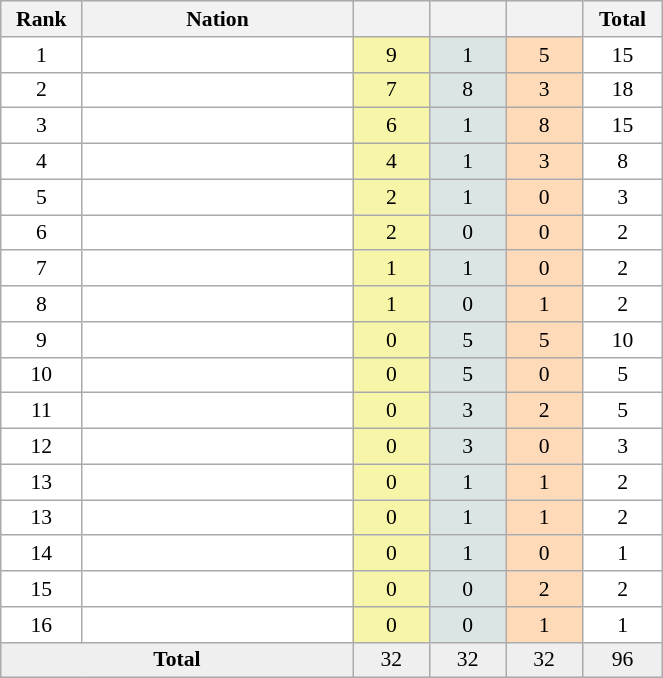<table class=wikitable width=35% cellspacing="1" cellpadding="3" style="border:1px solid #AAAAAA;font-size:90%">
<tr bgcolor="#EFEFEF">
<th width=50>Rank</th>
<th width=200>Nation</th>
<th width=50></th>
<th width=50></th>
<th width=50></th>
<th width=50>Total</th>
</tr>
<tr align="center" valign="top" bgcolor="#FFFFFF">
<td rowspan="1" valign="center">1</td>
<td align="left"></td>
<td style="background:#F7F6A8;">9</td>
<td style="background:#DCE5E5;">1</td>
<td style="background:#FFDAB9;">5</td>
<td>15</td>
</tr>
<tr align="center" valign="top" bgcolor="#FFFFFF">
<td rowspan="1" valign="center">2</td>
<td align="left"></td>
<td style="background:#F7F6A8;">7</td>
<td style="background:#DCE5E5;">8</td>
<td style="background:#FFDAB9;">3</td>
<td>18</td>
</tr>
<tr align="center" valign="top" bgcolor="#FFFFFF">
<td rowspan="1" valign="center">3</td>
<td align="left"></td>
<td style="background:#F7F6A8;">6</td>
<td style="background:#DCE5E5;">1</td>
<td style="background:#FFDAB9;">8</td>
<td>15</td>
</tr>
<tr align="center" valign="top" bgcolor="#FFFFFF">
<td rowspan="1" valign="center">4</td>
<td align="left"></td>
<td style="background:#F7F6A8;">4</td>
<td style="background:#DCE5E5;">1</td>
<td style="background:#FFDAB9;">3</td>
<td>8</td>
</tr>
<tr align="center" valign="top" bgcolor="#FFFFFF">
<td rowspan="1" valign="center">5</td>
<td align="left"></td>
<td style="background:#F7F6A8;">2</td>
<td style="background:#DCE5E5;">1</td>
<td style="background:#FFDAB9;">0</td>
<td>3</td>
</tr>
<tr align="center" valign="top" bgcolor="#FFFFFF">
<td rowspan="1" valign="center">6</td>
<td align="left"></td>
<td style="background:#F7F6A8;">2</td>
<td style="background:#DCE5E5;">0</td>
<td style="background:#FFDAB9;">0</td>
<td>2</td>
</tr>
<tr align="center" valign="top" bgcolor="#FFFFFF">
<td rowspan="1" valign="center">7</td>
<td align="left"></td>
<td style="background:#F7F6A8;">1</td>
<td style="background:#DCE5E5;">1</td>
<td style="background:#FFDAB9;">0</td>
<td>2</td>
</tr>
<tr align="center" valign="top" bgcolor="#FFFFFF">
<td rowspan="1" valign="center">8</td>
<td align="left"></td>
<td style="background:#F7F6A8;">1</td>
<td style="background:#DCE5E5;">0</td>
<td style="background:#FFDAB9;">1</td>
<td>2</td>
</tr>
<tr align="center" valign="top" bgcolor="#FFFFFF">
<td rowspan="1" valign="center">9</td>
<td align="left"></td>
<td style="background:#F7F6A8;">0</td>
<td style="background:#DCE5E5;">5</td>
<td style="background:#FFDAB9;">5</td>
<td>10</td>
</tr>
<tr align="center" valign="top" bgcolor="#FFFFFF">
<td rowspan="1" valign="center">10</td>
<td align="left"></td>
<td style="background:#F7F6A8;">0</td>
<td style="background:#DCE5E5;">5</td>
<td style="background:#FFDAB9;">0</td>
<td>5</td>
</tr>
<tr align="center" valign="top" bgcolor="#FFFFFF">
<td rowspan="1" valign="center">11</td>
<td align="left"></td>
<td style="background:#F7F6A8;">0</td>
<td style="background:#DCE5E5;">3</td>
<td style="background:#FFDAB9;">2</td>
<td>5</td>
</tr>
<tr align="center" valign="top" bgcolor="#FFFFFF">
<td rowspan="1" valign="center">12</td>
<td align="left"></td>
<td style="background:#F7F6A8;">0</td>
<td style="background:#DCE5E5;">3</td>
<td style="background:#FFDAB9;">0</td>
<td>3</td>
</tr>
<tr align="center" valign="top" bgcolor="#FFFFFF">
<td rowspan="1" valign="center">13</td>
<td align="left"></td>
<td style="background:#F7F6A8;">0</td>
<td style="background:#DCE5E5;">1</td>
<td style="background:#FFDAB9;">1</td>
<td>2</td>
</tr>
<tr align="center" valign="top" bgcolor="#FFFFFF">
<td rowspan="1" valign="center">13</td>
<td align="left"></td>
<td style="background:#F7F6A8;">0</td>
<td style="background:#DCE5E5;">1</td>
<td style="background:#FFDAB9;">1</td>
<td>2</td>
</tr>
<tr align="center" valign="top" bgcolor="#FFFFFF">
<td rowspan="1" valign="center">14</td>
<td align="left"></td>
<td style="background:#F7F6A8;">0</td>
<td style="background:#DCE5E5;">1</td>
<td style="background:#FFDAB9;">0</td>
<td>1</td>
</tr>
<tr align="center" valign="top" bgcolor="#FFFFFF">
<td rowspan="1" valign="center">15</td>
<td align="left"></td>
<td style="background:#F7F6A8;">0</td>
<td style="background:#DCE5E5;">0</td>
<td style="background:#FFDAB9;">2</td>
<td>2</td>
</tr>
<tr align="center" valign="top" bgcolor="#FFFFFF">
<td rowspan="1" valign="center">16</td>
<td align="left"></td>
<td style="background:#F7F6A8;">0</td>
<td style="background:#DCE5E5;">0</td>
<td style="background:#FFDAB9;">1</td>
<td>1</td>
</tr>
<tr align="center" valign="top" bgcolor="#EFEFEF">
<td colspan="2" rowspan="1" valign="center"><strong>Total</strong></td>
<td>32</td>
<td>32</td>
<td>32</td>
<td>96</td>
</tr>
</table>
